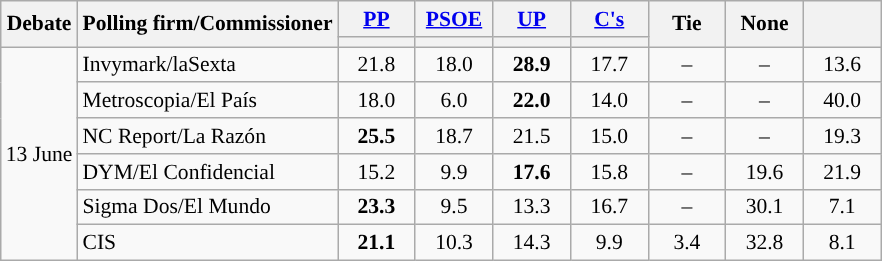<table class="wikitable" style="font-size:90%; text-align:center;">
<tr>
<th rowspan="2">Debate</th>
<th rowspan="2">Polling firm/Commissioner</th>
<th style="width:45px;"><a href='#'>PP</a></th>
<th style="width:45px;"><a href='#'>PSOE</a></th>
<th style="width:45px;"><a href='#'>UP</a></th>
<th style="width:45px;"><a href='#'>C's</a></th>
<th style="width:45px;" rowspan="2">Tie</th>
<th style="width:45px;" rowspan="2">None</th>
<th style="width:45px;" rowspan="2"></th>
</tr>
<tr>
<th style="color:inherit;background:"></th>
<th style="color:inherit;background:"></th>
<th style="color:inherit;background:"></th>
<th style="color:inherit;background:"></th>
</tr>
<tr>
<td rowspan="6" align="left">13 June</td>
<td align="left">Invymark/laSexta</td>
<td>21.8</td>
<td>18.0</td>
<td><strong>28.9</strong></td>
<td>17.7</td>
<td>–</td>
<td>–</td>
<td>13.6</td>
</tr>
<tr>
<td align="left">Metroscopia/El País</td>
<td>18.0</td>
<td>6.0</td>
<td><strong>22.0</strong></td>
<td>14.0</td>
<td>–</td>
<td>–</td>
<td>40.0</td>
</tr>
<tr>
<td align="left">NC Report/La Razón</td>
<td><strong>25.5</strong></td>
<td>18.7</td>
<td>21.5</td>
<td>15.0</td>
<td>–</td>
<td>–</td>
<td>19.3</td>
</tr>
<tr>
<td align="left">DYM/El Confidencial</td>
<td>15.2</td>
<td>9.9</td>
<td><strong>17.6</strong></td>
<td>15.8</td>
<td>–</td>
<td>19.6</td>
<td>21.9</td>
</tr>
<tr>
<td align="left">Sigma Dos/El Mundo</td>
<td><strong>23.3</strong></td>
<td>9.5</td>
<td>13.3</td>
<td>16.7</td>
<td>–</td>
<td>30.1</td>
<td>7.1</td>
</tr>
<tr>
<td align="left">CIS</td>
<td><strong>21.1</strong></td>
<td>10.3</td>
<td>14.3</td>
<td>9.9</td>
<td>3.4</td>
<td>32.8</td>
<td>8.1</td>
</tr>
</table>
